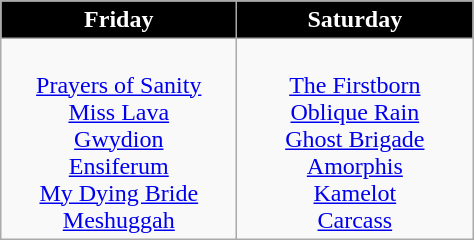<table class="wikitable">
<tr>
<th width=150px style="background:black; color:white">Friday</th>
<th width=150px style="background:black; color:white">Saturday</th>
</tr>
<tr>
<td style="text-align: center;"><br><a href='#'>Prayers of Sanity</a><br>
<a href='#'>Miss Lava</a><br>
<a href='#'>Gwydion</a><br>
<a href='#'>Ensiferum</a><br>
<a href='#'>My Dying Bride</a><br>
<a href='#'>Meshuggah</a></td>
<td style="text-align: center;"><br><a href='#'>The Firstborn</a><br>
<a href='#'>Oblique Rain</a><br>
<a href='#'>Ghost Brigade</a><br>
<a href='#'>Amorphis</a><br>
<a href='#'>Kamelot</a><br>
<a href='#'>Carcass</a></td>
</tr>
</table>
